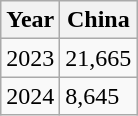<table class="wikitable">
<tr>
<th>Year</th>
<th>China</th>
</tr>
<tr>
<td>2023</td>
<td>21,665</td>
</tr>
<tr>
<td>2024</td>
<td>8,645</td>
</tr>
</table>
